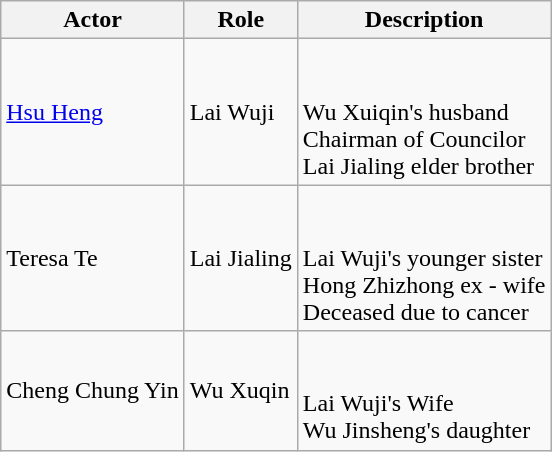<table class="wikitable" >
<tr>
<th>Actor</th>
<th>Role</th>
<th>Description</th>
</tr>
<tr>
<td><a href='#'>Hsu Heng</a></td>
<td>Lai Wuji</td>
<td><br><br>Wu Xuiqin's husband <br>
Chairman of Councilor <br>
Lai Jialing elder brother</td>
</tr>
<tr>
<td>Teresa Te</td>
<td>Lai Jialing</td>
<td><br><br>Lai Wuji's younger sister<br>
Hong Zhizhong ex - wife<br>
Deceased due to cancer</td>
</tr>
<tr>
<td>Cheng Chung Yin</td>
<td>Wu Xuqin</td>
<td><br><br>Lai Wuji's Wife<br>
Wu Jinsheng's daughter</td>
</tr>
</table>
